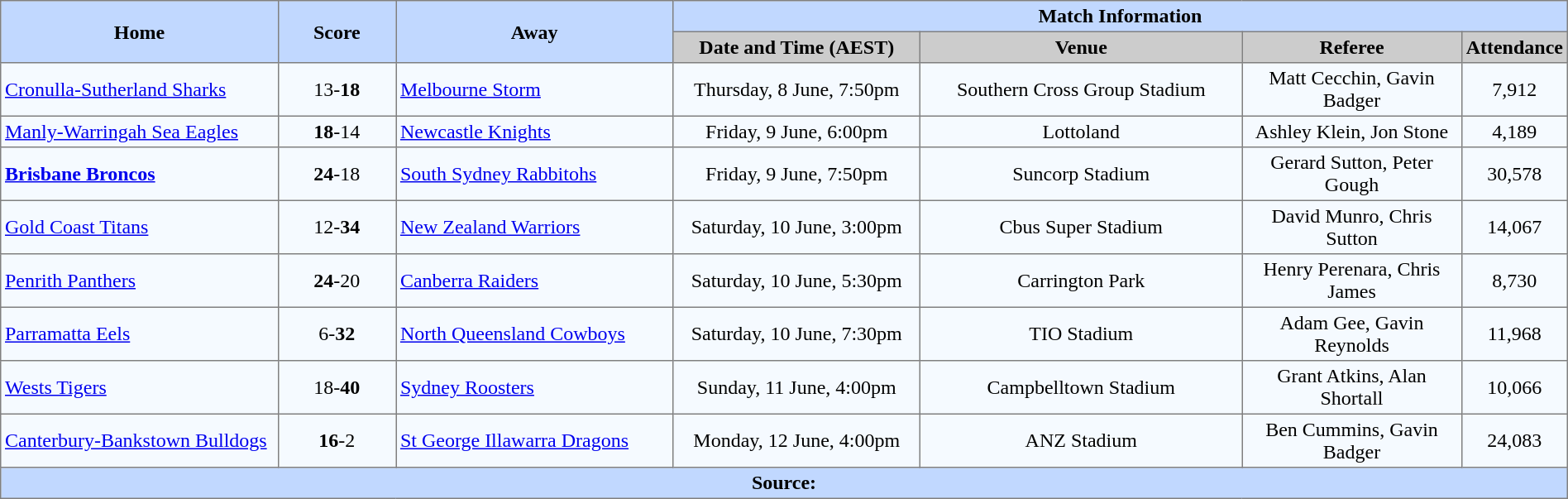<table border=1 style="border-collapse:collapse;  text-align:center;" cellpadding=3 cellspacing=0 width=100%>
<tr bgcolor=#C1D8FF>
<th rowspan=2 width=19%>Home</th>
<th rowspan=2 width=8%>Score</th>
<th rowspan=2 width=19%>Away</th>
<th colspan=6>Match Information</th>
</tr>
<tr bgcolor=#CCCCCC>
<th width=17%>Date and Time (AEST)</th>
<th width=22%>Venue</th>
<th width=50%>Referee</th>
<th width=7%>Attendance</th>
</tr>
<tr style="text-align:center; background:#f5faff;">
<td align="left"> <a href='#'>Cronulla-Sutherland Sharks</a></td>
<td>13-<strong>18</strong></td>
<td align="left"> <a href='#'>Melbourne Storm</a></td>
<td>Thursday, 8 June, 7:50pm</td>
<td>Southern Cross Group Stadium</td>
<td>Matt Cecchin, Gavin Badger</td>
<td>7,912</td>
</tr>
<tr style="text-align:center; background:#f5faff;">
<td align="left"> <a href='#'>Manly-Warringah Sea Eagles</a></td>
<td><strong>18</strong>-14</td>
<td align="left"> <a href='#'>Newcastle Knights</a></td>
<td>Friday, 9 June, 6:00pm</td>
<td>Lottoland</td>
<td>Ashley Klein, Jon Stone</td>
<td>4,189</td>
</tr>
<tr style="text-align:center; background:#f5faff;">
<td align="left"> <strong><a href='#'>Brisbane Broncos</a></strong></td>
<td><strong>24</strong>-18</td>
<td align="left"> <a href='#'>South Sydney Rabbitohs</a></td>
<td>Friday, 9 June, 7:50pm</td>
<td>Suncorp Stadium</td>
<td>Gerard Sutton, Peter Gough</td>
<td>30,578</td>
</tr>
<tr style="text-align:center; background:#f5faff;">
<td align="left"> <a href='#'>Gold Coast Titans</a></td>
<td>12-<strong>34</strong></td>
<td align="left"> <a href='#'>New Zealand Warriors</a></td>
<td>Saturday, 10 June, 3:00pm</td>
<td>Cbus Super Stadium</td>
<td>David Munro, Chris Sutton</td>
<td>14,067</td>
</tr>
<tr style="text-align:center; background:#f5faff;">
<td align="left"> <a href='#'>Penrith Panthers</a></td>
<td><strong>24</strong>-20</td>
<td align="left"> <a href='#'>Canberra Raiders</a></td>
<td>Saturday, 10 June, 5:30pm</td>
<td>Carrington Park</td>
<td>Henry Perenara, Chris James</td>
<td>8,730</td>
</tr>
<tr style="text-align:center; background:#f5faff;">
<td align="left"> <a href='#'>Parramatta Eels</a></td>
<td>6-<strong>32</strong></td>
<td align="left"> <a href='#'>North Queensland Cowboys</a></td>
<td>Saturday, 10 June, 7:30pm</td>
<td>TIO Stadium</td>
<td>Adam Gee, Gavin Reynolds</td>
<td>11,968</td>
</tr>
<tr style="text-align:center; background:#f5faff;">
<td align="left"> <a href='#'>Wests Tigers</a></td>
<td>18-<strong>40</strong></td>
<td align="left"> <a href='#'>Sydney Roosters</a></td>
<td>Sunday, 11 June, 4:00pm</td>
<td>Campbelltown Stadium</td>
<td>Grant Atkins, Alan Shortall</td>
<td>10,066</td>
</tr>
<tr style="text-align:center; background:#f5faff;">
<td align="left"> <a href='#'>Canterbury-Bankstown Bulldogs</a></td>
<td><strong>16</strong>-2</td>
<td align="left"> <a href='#'>St George Illawarra Dragons</a></td>
<td>Monday, 12 June, 4:00pm</td>
<td>ANZ Stadium</td>
<td>Ben Cummins, Gavin Badger</td>
<td>24,083</td>
</tr>
<tr style="background:#c1d8ff;">
<th colspan=7>Source:</th>
</tr>
</table>
